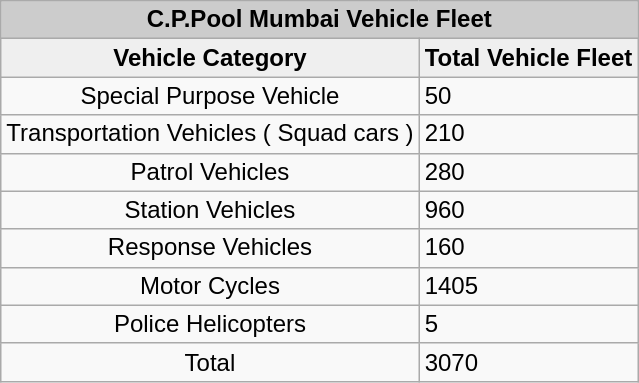<table class="wikitable" style="margin:0 0 1em 1em; border:0 solid  #ccc; font-family:Arial, Helvetica;">
<tr style="background:#ccc;">
<td style="text-align:center;" colspan="3"><strong>C.P.Pool Mumbai Vehicle Fleet</strong></td>
</tr>
<tr style="background:#efefef; text-align:center;">
<td style="text-align:center;"><strong>Vehicle Category</strong></td>
<td style="text-align:center;"><strong>Total Vehicle Fleet</strong></td>
</tr>
<tr>
<td style="text-align:center;">Special Purpose Vehicle</td>
<td>50</td>
</tr>
<tr>
<td style="text-align:center;">Transportation Vehicles ( Squad cars )</td>
<td>210</td>
</tr>
<tr>
<td style="text-align:center;">Patrol  Vehicles</td>
<td>280</td>
</tr>
<tr>
<td style="text-align:center;">Station Vehicles</td>
<td>960</td>
</tr>
<tr>
<td style="text-align:center;">Response Vehicles</td>
<td>160</td>
</tr>
<tr>
<td style="text-align:center;">Motor Cycles</td>
<td>1405</td>
</tr>
<tr>
<td style="text-align:center;">Police Helicopters</td>
<td>5</td>
</tr>
<tr>
<td style="text-align:center;">Total</td>
<td>3070</td>
</tr>
</table>
